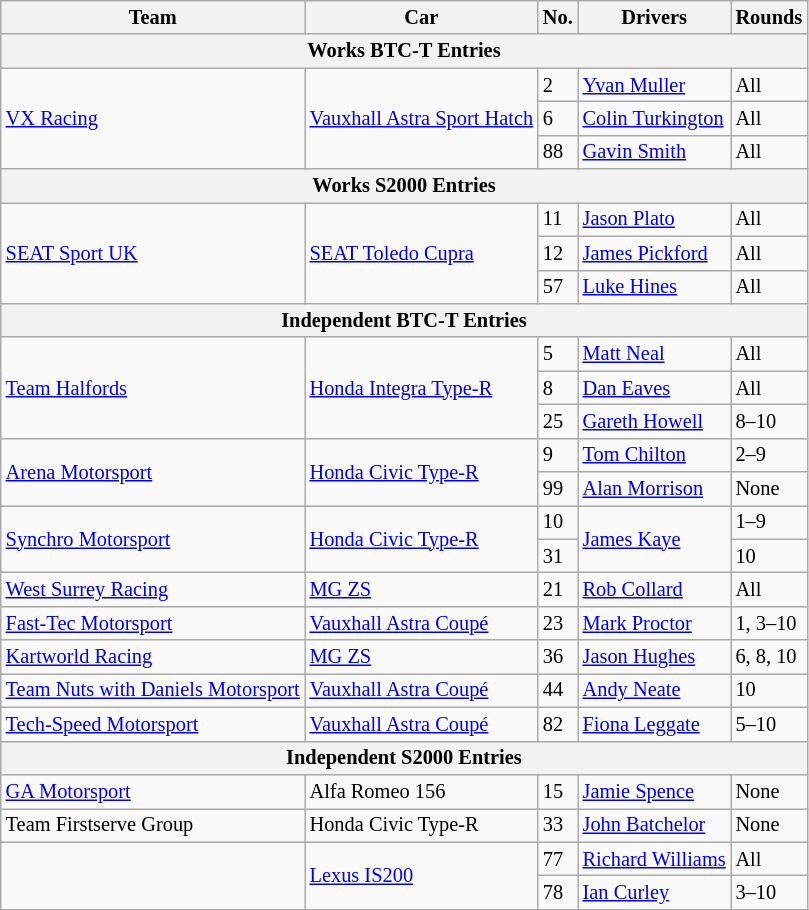<table class="wikitable" style="font-size: 85%">
<tr>
<th>Team</th>
<th>Car</th>
<th>No.</th>
<th>Drivers</th>
<th>Rounds</th>
</tr>
<tr>
<th colspan=5>Works BTC-T Entries</th>
</tr>
<tr>
<td rowspan=3><a href='#'>VX Racing</a></td>
<td rowspan=3 nowrap><a href='#'>Vauxhall Astra Sport Hatch</a></td>
<td>2</td>
<td> <a href='#'>Yvan Muller</a></td>
<td>All</td>
</tr>
<tr>
<td>6</td>
<td> <a href='#'>Colin Turkington</a></td>
<td>All</td>
</tr>
<tr>
<td>88</td>
<td> <a href='#'>Gavin Smith</a></td>
<td>All</td>
</tr>
<tr>
<th colspan=5>Works S2000 Entries</th>
</tr>
<tr>
<td rowspan=3><a href='#'>SEAT Sport UK</a></td>
<td rowspan=3><a href='#'>SEAT Toledo Cupra</a></td>
<td>11</td>
<td> <a href='#'>Jason Plato</a></td>
<td>All</td>
</tr>
<tr>
<td>12</td>
<td> <a href='#'>James Pickford</a></td>
<td>All</td>
</tr>
<tr>
<td>57</td>
<td> <a href='#'>Luke Hines</a></td>
<td>All</td>
</tr>
<tr>
<th colspan=5>Independent BTC-T Entries</th>
</tr>
<tr>
<td rowspan=3><a href='#'>Team Halfords</a></td>
<td rowspan=3><a href='#'>Honda Integra Type-R</a></td>
<td>5</td>
<td> <a href='#'>Matt Neal</a></td>
<td>All</td>
</tr>
<tr>
<td>8</td>
<td> <a href='#'>Dan Eaves</a></td>
<td>All</td>
</tr>
<tr>
<td>25</td>
<td> <a href='#'>Gareth Howell</a></td>
<td>8–10</td>
</tr>
<tr>
<td rowspan="2"><a href='#'>Arena Motorsport</a></td>
<td rowspan="2"><a href='#'>Honda Civic Type-R</a></td>
<td>9</td>
<td> <a href='#'>Tom Chilton</a></td>
<td>2–9</td>
</tr>
<tr>
<td>99</td>
<td> <a href='#'>Alan Morrison</a></td>
<td>None</td>
</tr>
<tr>
<td rowspan=2><a href='#'>Synchro Motorsport</a></td>
<td rowspan=2><a href='#'>Honda Civic Type-R</a></td>
<td>10</td>
<td rowspan=2> <a href='#'>James Kaye</a></td>
<td>1–9</td>
</tr>
<tr>
<td>31</td>
<td>10</td>
</tr>
<tr>
<td><a href='#'>West Surrey Racing</a></td>
<td><a href='#'>MG ZS</a></td>
<td>21</td>
<td> <a href='#'>Rob Collard</a></td>
<td>All</td>
</tr>
<tr>
<td><a href='#'>Fast-Tec Motorsport</a></td>
<td><a href='#'>Vauxhall Astra Coupé</a></td>
<td>23</td>
<td> <a href='#'>Mark Proctor</a></td>
<td>1, 3–10</td>
</tr>
<tr>
<td><a href='#'>Kartworld Racing</a></td>
<td><a href='#'>MG ZS</a></td>
<td>36</td>
<td> <a href='#'>Jason Hughes</a></td>
<td>6, 8, 10</td>
</tr>
<tr>
<td><a href='#'>Team Nuts with Daniels Motorsport</a></td>
<td><a href='#'>Vauxhall Astra Coupé</a></td>
<td>44</td>
<td> <a href='#'>Andy Neate</a></td>
<td>10</td>
</tr>
<tr>
<td><a href='#'>Tech-Speed Motorsport</a></td>
<td><a href='#'>Vauxhall Astra Coupé</a></td>
<td>82</td>
<td> <a href='#'>Fiona Leggate</a></td>
<td>5–10</td>
</tr>
<tr>
<th colspan=5>Independent S2000 Entries</th>
</tr>
<tr>
<td><a href='#'>GA Motorsport</a></td>
<td>Alfa Romeo 156</td>
<td>15</td>
<td> <a href='#'>Jamie Spence</a></td>
<td>None</td>
</tr>
<tr>
<td>Team Firstserve Group</td>
<td>Honda Civic Type-R</td>
<td>33</td>
<td> <a href='#'>John Batchelor</a></td>
<td>None</td>
</tr>
<tr>
<td rowspan=2></td>
<td rowspan=2><a href='#'>Lexus IS200</a></td>
<td>77</td>
<td nowrap> <a href='#'>Richard Williams</a></td>
<td>All</td>
</tr>
<tr>
<td>78</td>
<td> <a href='#'>Ian Curley</a></td>
<td>3–10</td>
</tr>
<tr>
</tr>
</table>
